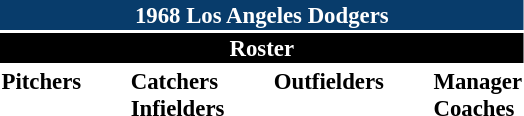<table class="toccolours" style="font-size: 95%;">
<tr>
<th colspan="10" style="background-color: #083c6b; color: white; text-align: center;">1968 Los Angeles Dodgers</th>
</tr>
<tr>
<td colspan="10" style="background-color: black; color: white; text-align: center;"><strong>Roster</strong></td>
</tr>
<tr>
<td valign="top"><strong>Pitchers</strong><br>












</td>
<td width="25px"></td>
<td valign="top"><strong>Catchers</strong><br>


<strong>Infielders</strong>








</td>
<td width="25px"></td>
<td valign="top"><strong>Outfielders</strong><br>







</td>
<td width="25px"></td>
<td valign="top"><strong>Manager</strong><br>
<strong>Coaches</strong>




</td>
</tr>
</table>
